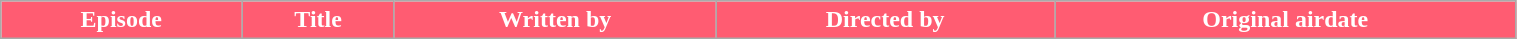<table class="wikitable plainrowheaders" style="width:80%;">
<tr style="color:#ffffff;">
<th style="background:#FF5C72;">Episode</th>
<th style="background:#FF5C72;">Title</th>
<th style="background:#FF5C72;">Written by</th>
<th style="background:#FF5C72;">Directed by</th>
<th style="background:#FF5C72;">Original airdate<br>

</th>
</tr>
</table>
